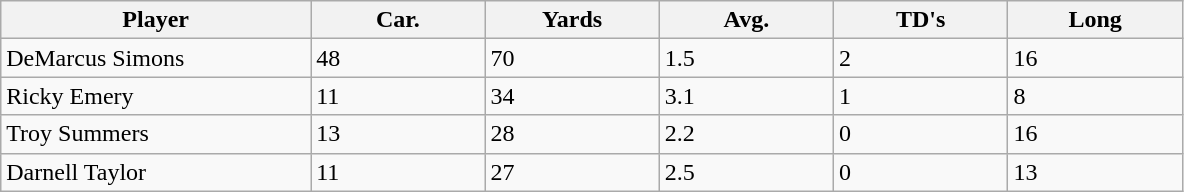<table class="wikitable sortable">
<tr>
<th bgcolor="#DDDDFF" width="16%">Player</th>
<th bgcolor="#DDDDFF" width="9%">Car.</th>
<th bgcolor="#DDDDFF" width="9%">Yards</th>
<th bgcolor="#DDDDFF" width="9%">Avg.</th>
<th bgcolor="#DDDDFF" width="9%">TD's</th>
<th bgcolor="#DDDDFF" width="9%">Long</th>
</tr>
<tr>
<td>DeMarcus Simons</td>
<td>48</td>
<td>70</td>
<td>1.5</td>
<td>2</td>
<td>16</td>
</tr>
<tr>
<td>Ricky Emery</td>
<td>11</td>
<td>34</td>
<td>3.1</td>
<td>1</td>
<td>8</td>
</tr>
<tr>
<td>Troy Summers</td>
<td>13</td>
<td>28</td>
<td>2.2</td>
<td>0</td>
<td>16</td>
</tr>
<tr>
<td>Darnell Taylor</td>
<td>11</td>
<td>27</td>
<td>2.5</td>
<td>0</td>
<td>13</td>
</tr>
</table>
